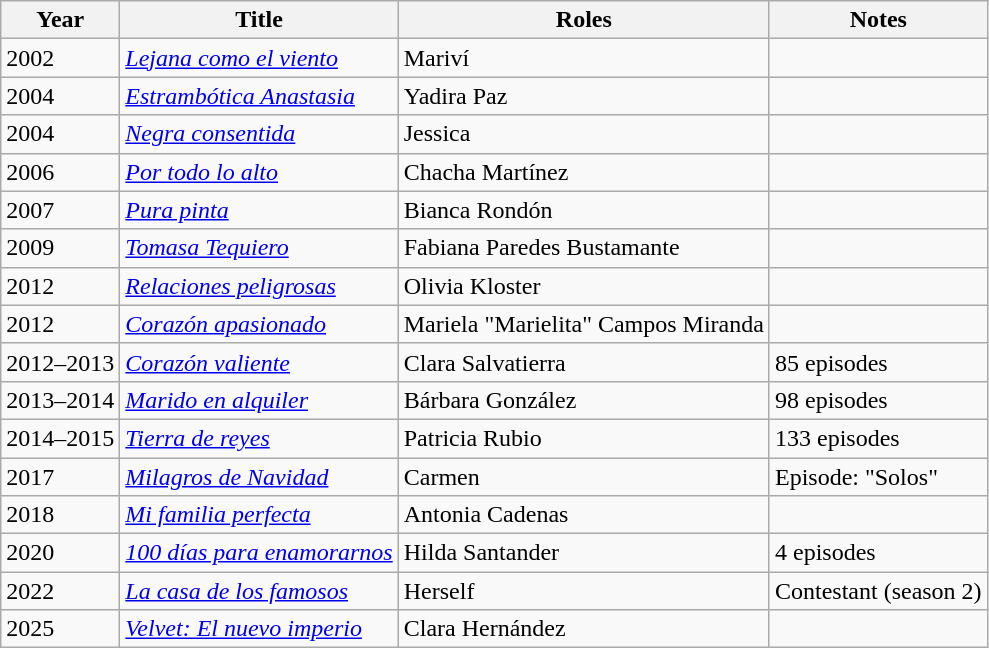<table class="wikitable sortable">
<tr>
<th>Year</th>
<th>Title</th>
<th>Roles</th>
<th>Notes</th>
</tr>
<tr>
<td>2002</td>
<td><em><a href='#'>Lejana como el viento</a></em></td>
<td>Mariví</td>
<td></td>
</tr>
<tr>
<td>2004</td>
<td><em><a href='#'>Estrambótica Anastasia</a></em></td>
<td>Yadira Paz</td>
<td></td>
</tr>
<tr>
<td>2004</td>
<td><em><a href='#'>Negra consentida</a></em></td>
<td>Jessica</td>
<td></td>
</tr>
<tr>
<td>2006</td>
<td><em><a href='#'>Por todo lo alto</a></em></td>
<td>Chacha Martínez</td>
<td></td>
</tr>
<tr>
<td>2007</td>
<td><em><a href='#'>Pura pinta</a></em></td>
<td>Bianca Rondón</td>
<td></td>
</tr>
<tr>
<td>2009</td>
<td><em><a href='#'>Tomasa Tequiero</a></em></td>
<td>Fabiana Paredes Bustamante</td>
<td></td>
</tr>
<tr>
<td>2012</td>
<td><em><a href='#'>Relaciones peligrosas</a></em></td>
<td>Olivia Kloster</td>
<td></td>
</tr>
<tr>
<td>2012</td>
<td><em><a href='#'>Corazón apasionado</a></em></td>
<td>Mariela "Marielita" Campos Miranda</td>
<td></td>
</tr>
<tr>
<td>2012–2013</td>
<td><em><a href='#'>Corazón valiente</a></em></td>
<td>Clara Salvatierra</td>
<td>85 episodes</td>
</tr>
<tr>
<td>2013–2014</td>
<td><em><a href='#'>Marido en alquiler</a></em></td>
<td>Bárbara González</td>
<td>98 episodes</td>
</tr>
<tr>
<td>2014–2015</td>
<td><em><a href='#'>Tierra de reyes</a></em></td>
<td>Patricia Rubio</td>
<td>133 episodes</td>
</tr>
<tr>
<td>2017</td>
<td><em><a href='#'>Milagros de Navidad</a></em></td>
<td>Carmen</td>
<td>Episode: "Solos"</td>
</tr>
<tr>
<td>2018</td>
<td><em><a href='#'>Mi familia perfecta</a></em></td>
<td>Antonia Cadenas</td>
<td></td>
</tr>
<tr>
<td>2020</td>
<td><em><a href='#'>100 días para enamorarnos</a></em></td>
<td>Hilda Santander</td>
<td>4 episodes</td>
</tr>
<tr>
<td>2022</td>
<td><em><a href='#'>La casa de los famosos</a></em></td>
<td>Herself</td>
<td>Contestant (season 2)</td>
</tr>
<tr>
<td>2025</td>
<td><em><a href='#'>Velvet: El nuevo imperio</a></em></td>
<td>Clara Hernández</td>
<td></td>
</tr>
</table>
